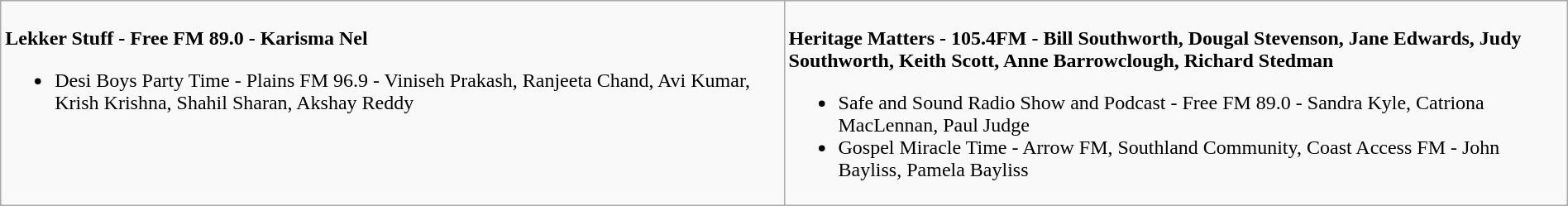<table class=wikitable width="100%">
<tr>
<td valign="top" width="50%"><br>
<strong>Lekker Stuff - Free FM 89.0 - Karisma Nel</strong><ul><li>Desi Boys Party Time - Plains FM 96.9 - Viniseh Prakash, Ranjeeta Chand, Avi Kumar, Krish Krishna, Shahil Sharan, Akshay Reddy</li></ul></td>
<td valign="top"  width="50%"><br>
<strong>Heritage Matters - 105.4FM - Bill Southworth, Dougal Stevenson, Jane Edwards, Judy Southworth, Keith Scott, Anne Barrowclough, Richard Stedman</strong><ul><li>Safe and Sound Radio Show and Podcast - Free FM 89.0 - Sandra Kyle, Catriona MacLennan, Paul Judge</li><li>Gospel Miracle Time - Arrow FM, Southland Community, Coast Access FM - John Bayliss, Pamela Bayliss</li></ul></td>
</tr>
</table>
